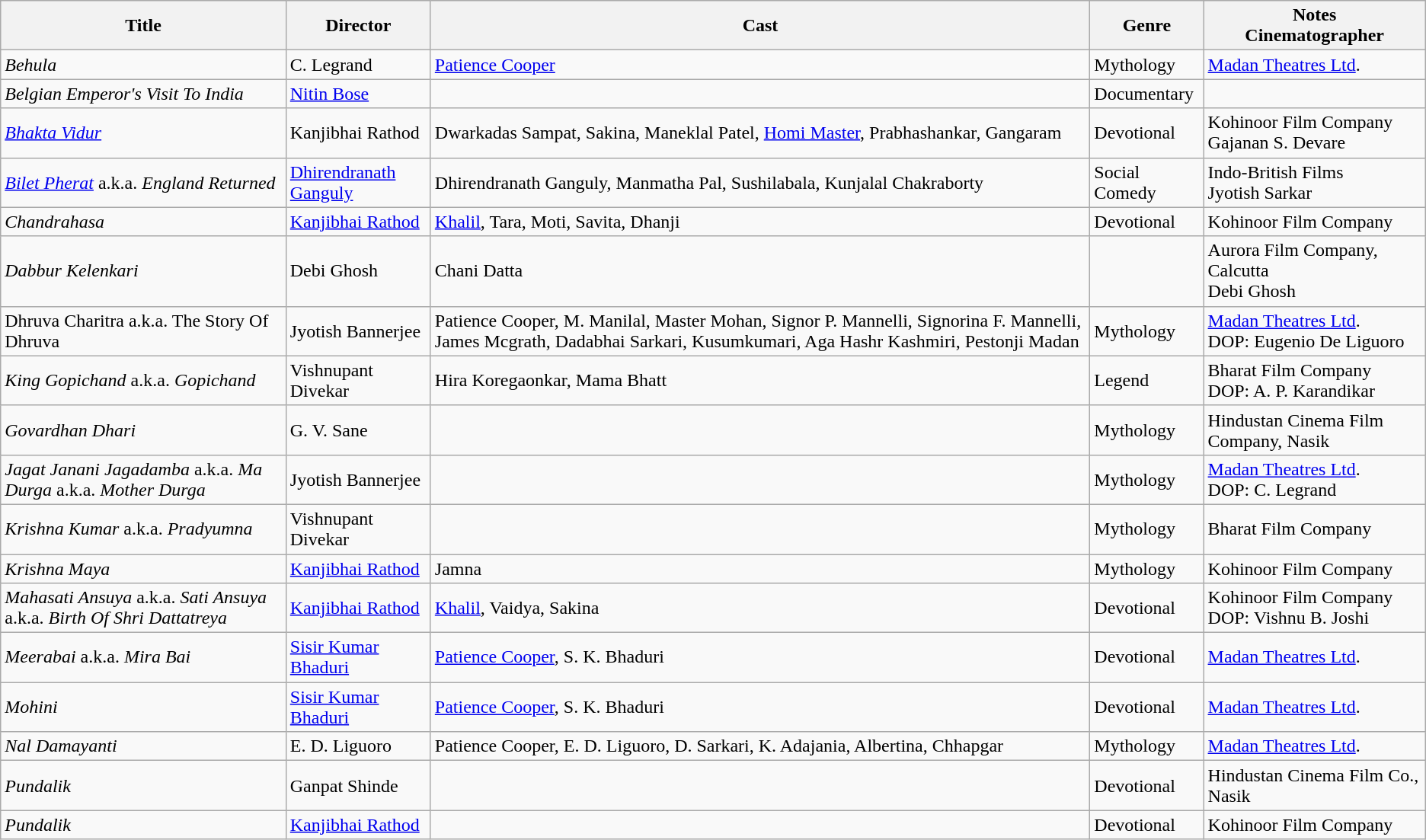<table class="wikitable">
<tr>
<th>Title</th>
<th>Director</th>
<th>Cast</th>
<th>Genre</th>
<th>Notes<br>Cinematographer</th>
</tr>
<tr>
<td><em>Behula</em></td>
<td>C. Legrand</td>
<td><a href='#'>Patience Cooper</a></td>
<td>Mythology</td>
<td><a href='#'>Madan Theatres Ltd</a>.</td>
</tr>
<tr>
<td><em>Belgian Emperor's Visit To India</em></td>
<td><a href='#'>Nitin Bose</a></td>
<td></td>
<td>Documentary</td>
<td></td>
</tr>
<tr>
<td><em><a href='#'>Bhakta Vidur</a></em></td>
<td>Kanjibhai Rathod</td>
<td>Dwarkadas Sampat, Sakina, Maneklal Patel, <a href='#'>Homi Master</a>, Prabhashankar, Gangaram</td>
<td>Devotional</td>
<td>Kohinoor Film Company<br> Gajanan S. Devare</td>
</tr>
<tr>
<td><em><a href='#'>Bilet Pherat</a></em> a.k.a. <em>England Returned</em></td>
<td><a href='#'>Dhirendranath Ganguly</a></td>
<td>Dhirendranath Ganguly, Manmatha Pal, Sushilabala, Kunjalal Chakraborty</td>
<td>Social Comedy</td>
<td>Indo-British Films<br>Jyotish Sarkar</td>
</tr>
<tr>
<td><em>Chandrahasa</em></td>
<td><a href='#'>Kanjibhai Rathod</a></td>
<td><a href='#'>Khalil</a>, Tara, Moti, Savita, Dhanji</td>
<td>Devotional</td>
<td>Kohinoor Film Company</td>
</tr>
<tr>
<td><em>Dabbur Kelenkari</em></td>
<td>Debi Ghosh</td>
<td>Chani Datta</td>
<td></td>
<td>Aurora Film Company, Calcutta<br>Debi Ghosh</td>
</tr>
<tr>
<td>Dhruva Charitra a.k.a. The Story Of Dhruva</td>
<td>Jyotish Bannerjee</td>
<td>Patience Cooper, M. Manilal, Master Mohan, Signor P. Mannelli, Signorina F. Mannelli, James Mcgrath, Dadabhai Sarkari, Kusumkumari, Aga Hashr Kashmiri, Pestonji Madan</td>
<td>Mythology</td>
<td><a href='#'>Madan Theatres Ltd</a>.<br>DOP: Eugenio De Liguoro</td>
</tr>
<tr>
<td><em>King Gopichand</em> a.k.a. <em>Gopichand</em></td>
<td>Vishnupant Divekar</td>
<td>Hira Koregaonkar, Mama Bhatt</td>
<td>Legend</td>
<td>Bharat Film Company<br>DOP: A. P. Karandikar</td>
</tr>
<tr>
<td><em>Govardhan Dhari</em></td>
<td>G. V. Sane</td>
<td></td>
<td>Mythology</td>
<td>Hindustan Cinema Film Company, Nasik</td>
</tr>
<tr>
<td><em>Jagat Janani Jagadamba</em> a.k.a. <em>Ma Durga</em> a.k.a. <em>Mother Durga</em></td>
<td>Jyotish Bannerjee</td>
<td></td>
<td>Mythology</td>
<td><a href='#'>Madan Theatres Ltd</a>.<br>DOP: C. Legrand</td>
</tr>
<tr>
<td><em>Krishna Kumar</em> a.k.a. <em>Pradyumna</em></td>
<td>Vishnupant Divekar</td>
<td></td>
<td>Mythology</td>
<td>Bharat Film Company</td>
</tr>
<tr>
<td><em>Krishna Maya</em></td>
<td><a href='#'>Kanjibhai Rathod</a></td>
<td>Jamna</td>
<td>Mythology</td>
<td>Kohinoor Film Company</td>
</tr>
<tr>
<td><em>Mahasati Ansuya</em> a.k.a. <em>Sati Ansuya</em> a.k.a. <em>Birth Of Shri Dattatreya</em></td>
<td><a href='#'>Kanjibhai Rathod</a></td>
<td><a href='#'>Khalil</a>, Vaidya, Sakina</td>
<td>Devotional</td>
<td>Kohinoor Film Company<br>DOP: Vishnu B. Joshi</td>
</tr>
<tr>
<td><em>Meerabai</em> a.k.a. <em>Mira Bai</em></td>
<td><a href='#'>Sisir Kumar Bhaduri</a></td>
<td><a href='#'>Patience Cooper</a>, S. K. Bhaduri</td>
<td>Devotional</td>
<td><a href='#'>Madan Theatres Ltd</a>.</td>
</tr>
<tr>
<td><em>Mohini</em></td>
<td><a href='#'>Sisir Kumar Bhaduri</a></td>
<td><a href='#'>Patience Cooper</a>, S. K. Bhaduri</td>
<td>Devotional</td>
<td><a href='#'>Madan Theatres Ltd</a>.</td>
</tr>
<tr>
<td><em>Nal Damayanti</em></td>
<td>E. D. Liguoro</td>
<td>Patience Cooper, E. D. Liguoro,  D. Sarkari, K. Adajania, Albertina, Chhapgar</td>
<td>Mythology</td>
<td><a href='#'>Madan Theatres Ltd</a>.</td>
</tr>
<tr>
<td><em>Pundalik</em></td>
<td>Ganpat Shinde</td>
<td></td>
<td>Devotional</td>
<td>Hindustan Cinema Film Co., Nasik</td>
</tr>
<tr>
<td><em>Pundalik</em></td>
<td><a href='#'>Kanjibhai Rathod</a></td>
<td></td>
<td>Devotional</td>
<td>Kohinoor Film Company</td>
</tr>
</table>
